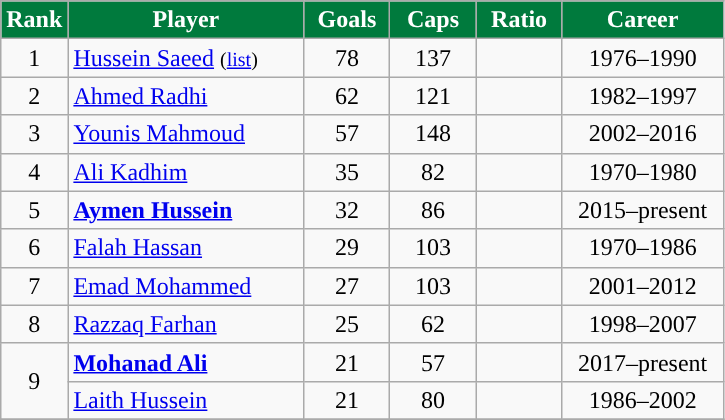<table class="wikitable sortable" style="text-align:center;">
<tr>
<th width="30px" style="background: #007A3D; color: #FFFFFF;">Rank</th>
<th width="150px" style="background: #007A3D; color: #FFFFFF;">Player</th>
<th width="50px" style="background: #007A3D; color: #FFFFFF;">Goals</th>
<th width="50px" style="background: #007A3D; color: #FFFFFF;">Caps</th>
<th width="50px" style="background: #007A3D; color: #FFFFFF;">Ratio</th>
<th width="100px" style="background: #007A3D; color: #FFFFFF;">Career</th>
</tr>
<tr>
<td>1</td>
<td align=left><a href='#'>Hussein Saeed</a> <small>(<a href='#'>list</a>)</small></td>
<td>78</td>
<td>137</td>
<td></td>
<td>1976–1990</td>
</tr>
<tr>
<td>2</td>
<td align=left><a href='#'>Ahmed Radhi</a></td>
<td>62</td>
<td>121</td>
<td></td>
<td>1982–1997</td>
</tr>
<tr>
<td>3</td>
<td align=left><a href='#'>Younis Mahmoud</a></td>
<td>57</td>
<td>148</td>
<td></td>
<td>2002–2016</td>
</tr>
<tr>
<td>4</td>
<td align=left><a href='#'>Ali Kadhim</a></td>
<td>35</td>
<td>82</td>
<td></td>
<td>1970–1980</td>
</tr>
<tr>
<td>5</td>
<td align=left><strong><a href='#'>Aymen Hussein</a></strong></td>
<td>32</td>
<td>86</td>
<td></td>
<td>2015–present</td>
</tr>
<tr>
<td>6</td>
<td align=left><a href='#'>Falah Hassan</a></td>
<td>29</td>
<td>103</td>
<td></td>
<td>1970–1986</td>
</tr>
<tr>
<td>7</td>
<td align=left><a href='#'>Emad Mohammed</a></td>
<td>27</td>
<td>103</td>
<td></td>
<td>2001–2012</td>
</tr>
<tr>
<td>8</td>
<td align=left><a href='#'>Razzaq Farhan</a></td>
<td>25</td>
<td>62</td>
<td></td>
<td>1998–2007</td>
</tr>
<tr>
<td rowspan=2>9</td>
<td align=left><strong><a href='#'>Mohanad Ali</a></strong></td>
<td>21</td>
<td>57</td>
<td></td>
<td>2017–present</td>
</tr>
<tr>
<td align=left><a href='#'>Laith Hussein</a></td>
<td>21</td>
<td>80</td>
<td></td>
<td>1986–2002</td>
</tr>
<tr>
</tr>
</table>
